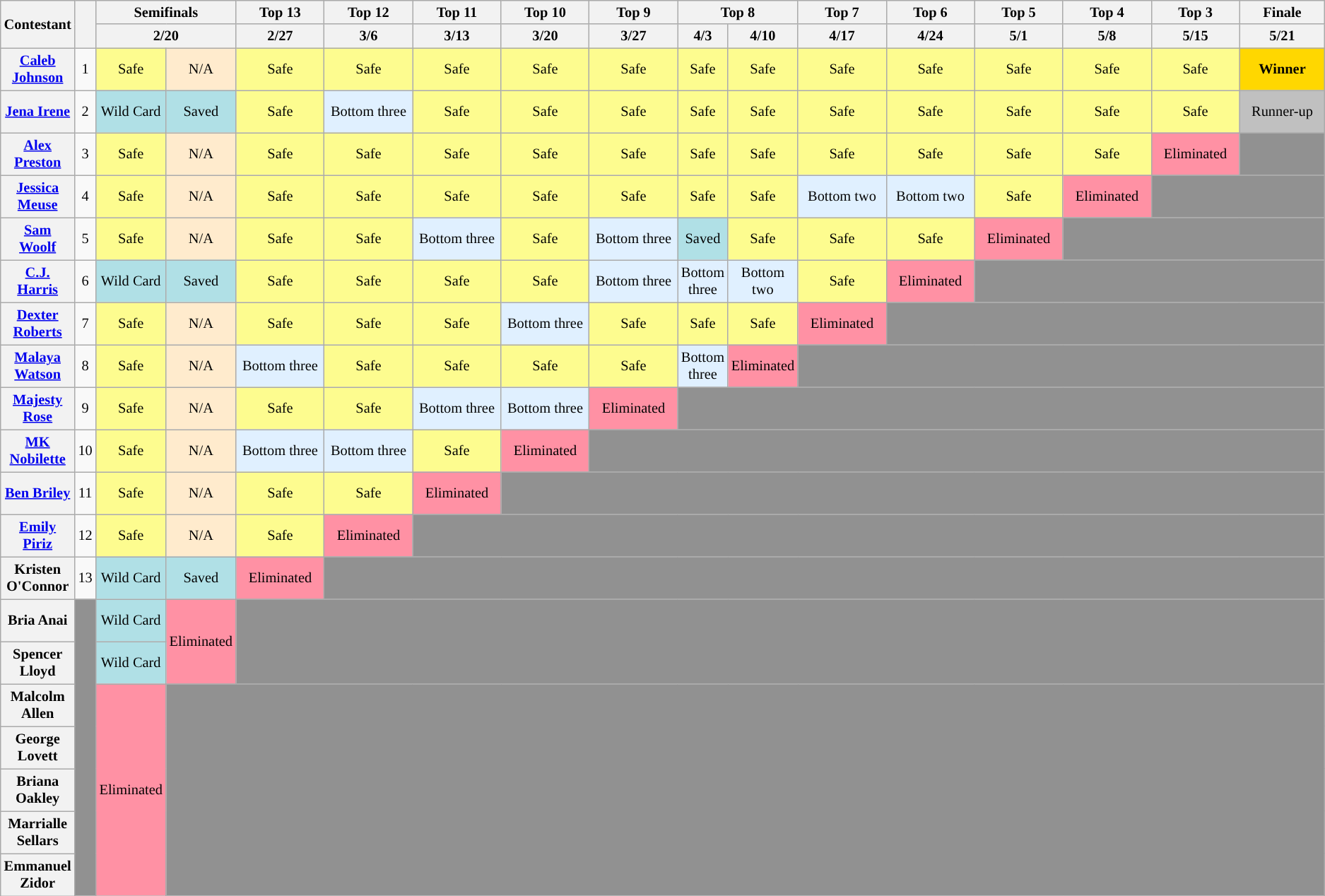<table class="wikitable" style="text-align:center; font-size:85%;">
<tr>
<th scope="col" rowspan="2">Contestant</th>
<th scope="col" rowspan="2"></th>
<th scope="col" colspan=2 style="width:7%;">Semifinals</th>
<th scope="col" style="width:7%;">Top 13</th>
<th scope="col" style="width:7%;">Top 12</th>
<th scope="col" style="width:7%;">Top 11</th>
<th scope="col" style="width:7%;">Top 10</th>
<th scope="col" style="width:7%;">Top 9</th>
<th scope="col" colspan=2 style="width:7%;">Top 8</th>
<th scope="col" style="width:7%;">Top 7</th>
<th scope="col" style="width:7%;">Top 6</th>
<th scope="col" style="width:7%;">Top 5</th>
<th scope="col" style="width:7%;">Top 4</th>
<th scope="col" style="width:7%;">Top 3</th>
<th scope="col" style="width:7%;">Finale</th>
</tr>
<tr>
<th colspan=2>2/20</th>
<th>2/27</th>
<th>3/6</th>
<th>3/13</th>
<th>3/20</th>
<th>3/27</th>
<th>4/3</th>
<th>4/10</th>
<th>4/17</th>
<th>4/24</th>
<th>5/1</th>
<th>5/8</th>
<th>5/15</th>
<th>5/21</th>
</tr>
<tr style="height:40px">
<th scope="row"><a href='#'>Caleb Johnson</a></th>
<td>1</td>
<td style="background:#FDFC8F;">Safe</td>
<td style="background:#FFEBCD;">N/A</td>
<td style="background:#FDFC8F;">Safe</td>
<td style="background:#FDFC8F;">Safe</td>
<td style="background:#FDFC8F;">Safe</td>
<td style="background:#FDFC8F;">Safe</td>
<td style="background:#FDFC8F;">Safe</td>
<td style="background:#FDFC8F;">Safe</td>
<td style="background:#FDFC8F;">Safe</td>
<td style="background:#FDFC8F;">Safe</td>
<td style="background:#FDFC8F;">Safe</td>
<td style="background:#FDFC8F;">Safe</td>
<td style="background:#FDFC8F;">Safe</td>
<td style="background:#FDFC8F;">Safe</td>
<td style="background:gold;"><strong>Winner</strong></td>
</tr>
<tr style="height:40px">
<th scope="row"><a href='#'>Jena Irene</a></th>
<td>2</td>
<td style="background:#B0E0E6;">Wild Card</td>
<td style="background:#B0E0E6;">Saved</td>
<td style="background:#FDFC8F;">Safe</td>
<td style="background:#e0f0ff">Bottom three</td>
<td style="background:#FDFC8F;">Safe</td>
<td style="background:#FDFC8F;">Safe</td>
<td style="background:#FDFC8F;">Safe</td>
<td style="background:#FDFC8F;">Safe</td>
<td style="background:#FDFC8F;">Safe</td>
<td style="background:#FDFC8F;">Safe</td>
<td style="background:#FDFC8F;">Safe</td>
<td style="background:#FDFC8F;">Safe</td>
<td style="background:#FDFC8F;">Safe</td>
<td style="background:#FDFC8F;">Safe</td>
<td style="background:silver;">Runner-up</td>
</tr>
<tr style="height:40px">
<th scope="row"><a href='#'>Alex Preston</a></th>
<td>3</td>
<td style="background:#FDFC8F;">Safe</td>
<td style="background:#FFEBCD;">N/A</td>
<td style="background:#FDFC8F;">Safe</td>
<td style="background:#FDFC8F;">Safe</td>
<td style="background:#FDFC8F;">Safe</td>
<td style="background:#FDFC8F;">Safe</td>
<td style="background:#FDFC8F;">Safe</td>
<td style="background:#FDFC8F;">Safe</td>
<td style="background:#FDFC8F;">Safe</td>
<td style="background:#FDFC8F;">Safe</td>
<td style="background:#FDFC8F;">Safe</td>
<td style="background:#FDFC8F;">Safe</td>
<td style="background:#FDFC8F;">Safe</td>
<td style="background:#FF91A4">Eliminated</td>
<td style="background:#919191"></td>
</tr>
<tr style="height:40px">
<th scope="row"><a href='#'>Jessica Meuse</a></th>
<td>4</td>
<td style="background:#FDFC8F;">Safe</td>
<td style="background:#FFEBCD;">N/A</td>
<td style="background:#FDFC8F;">Safe</td>
<td style="background:#FDFC8F;">Safe</td>
<td style="background:#FDFC8F;">Safe</td>
<td style="background:#FDFC8F;">Safe</td>
<td style="background:#FDFC8F;">Safe</td>
<td style="background:#FDFC8F;">Safe</td>
<td style="background:#FDFC8F;">Safe</td>
<td style="background:#e0f0ff">Bottom two</td>
<td style="background:#e0f0ff">Bottom two</td>
<td style="background:#FDFC8F;">Safe</td>
<td style="background:#FF91A4">Eliminated</td>
<td colspan=2 style="background:#919191"></td>
</tr>
<tr style="height:40px">
<th scope="row"><a href='#'>Sam Woolf</a></th>
<td>5</td>
<td style="background:#FDFC8F;">Safe</td>
<td style="background:#FFEBCD;">N/A</td>
<td style="background:#FDFC8F;">Safe</td>
<td style="background:#FDFC8F;">Safe</td>
<td style="background:#e0f0ff">Bottom three</td>
<td style="background:#FDFC8F;">Safe</td>
<td style="background:#e0f0ff">Bottom three</td>
<td style="background:#B0E0E6;">Saved</td>
<td style="background:#FDFC8F;">Safe</td>
<td style="background:#FDFC8F;">Safe</td>
<td style="background:#FDFC8F;">Safe</td>
<td style="background:#FF91A4">Eliminated</td>
<td colspan=3 style="background:#919191"></td>
</tr>
<tr style="height:40px">
<th scope="row"><a href='#'>C.J. Harris</a></th>
<td>6</td>
<td style="background:#B0E0E6;">Wild Card</td>
<td style="background:#B0E0E6;">Saved</td>
<td style="background:#FDFC8F;">Safe</td>
<td style="background:#FDFC8F;">Safe</td>
<td style="background:#FDFC8F;">Safe</td>
<td style="background:#FDFC8F;">Safe</td>
<td style="background:#e0f0ff">Bottom three</td>
<td style="background:#e0f0ff">Bottom three</td>
<td style="background:#e0f0ff">Bottom two</td>
<td style="background:#FDFC8F;">Safe</td>
<td style="background:#FF91A4">Eliminated</td>
<td colspan="4" style="background:#919191"></td>
</tr>
<tr style="height:40px">
<th scope="row"><a href='#'>Dexter Roberts</a></th>
<td>7</td>
<td style="background:#FDFC8F;">Safe</td>
<td style="background:#FFEBCD;">N/A</td>
<td style="background:#FDFC8F;">Safe</td>
<td style="background:#FDFC8F;">Safe</td>
<td style="background:#FDFC8F;">Safe</td>
<td style="background:#e0f0ff">Bottom three</td>
<td style="background:#FDFC8F;">Safe</td>
<td style="background:#FDFC8F;">Safe</td>
<td style="background:#FDFC8F;">Safe</td>
<td style="background:#FF91A4">Eliminated</td>
<td colspan="5" style="background:#919191"></td>
</tr>
<tr style="height:40px">
<th scope="row"><a href='#'>Malaya Watson</a></th>
<td>8</td>
<td style="background:#FDFC8F;">Safe</td>
<td style="background:#FFEBCD;">N/A</td>
<td style="background:#e0f0ff">Bottom three</td>
<td style="background:#FDFC8F;">Safe</td>
<td style="background:#FDFC8F;">Safe</td>
<td style="background:#FDFC8F;">Safe</td>
<td style="background:#FDFC8F;">Safe</td>
<td style="background:#e0f0ff">Bottom three</td>
<td style="background:#FF91A4">Eliminated</td>
<td colspan="6" style="background:#919191"></td>
</tr>
<tr style="height:40px">
<th scope="row"><a href='#'>Majesty Rose</a></th>
<td>9</td>
<td style="background:#FDFC8F;">Safe</td>
<td style="background:#FFEBCD;">N/A</td>
<td style="background:#FDFC8F;">Safe</td>
<td style="background:#FDFC8F;">Safe</td>
<td style="background:#e0f0ff">Bottom three</td>
<td style="background:#e0f0ff">Bottom three</td>
<td style="background:#FF91A4">Eliminated</td>
<td colspan="8" style="background:#919191"></td>
</tr>
<tr style="height:40px">
<th scope="row"><a href='#'>MK Nobilette</a></th>
<td>10</td>
<td style="background:#FDFC8F;">Safe</td>
<td style="background:#FFEBCD;">N/A</td>
<td style="background:#e0f0ff">Bottom three</td>
<td style="background:#e0f0ff">Bottom three</td>
<td style="background:#FDFC8F;">Safe</td>
<td style="background:#FF91A4">Eliminated</td>
<td colspan="9" style="background:#919191"></td>
</tr>
<tr style="height:40px">
<th scope="row"><a href='#'>Ben Briley</a></th>
<td>11</td>
<td style="background:#FDFC8F;">Safe</td>
<td style="background:#FFEBCD;">N/A</td>
<td style="background:#FDFC8F;">Safe</td>
<td style="background:#FDFC8F;">Safe</td>
<td style="background:#FF91A4">Eliminated</td>
<td colspan="10" style="background:#919191"></td>
</tr>
<tr style="height:40px">
<th scope="row"><a href='#'>Emily Piriz</a></th>
<td>12</td>
<td style="background:#FDFC8F;">Safe</td>
<td style="background:#FFEBCD;">N/A</td>
<td style="background:#FDFC8F;">Safe</td>
<td style="background:#FF91A4">Eliminated</td>
<td colspan="11" style="background:#919191"></td>
</tr>
<tr style="height:40px">
<th scope="row">Kristen O'Connor</th>
<td>13</td>
<td style="background:#B0E0E6;">Wild Card</td>
<td style="background:#B0E0E6;">Saved</td>
<td style="background:#FF91A4">Eliminated</td>
<td colspan="12" style="background:#919191"></td>
</tr>
<tr style="height:40px">
<th scope="row">Bria Anai</th>
<td rowspan="7" bgcolor="919191"></td>
<td style="background:#B0E0E6;">Wild Card</td>
<td rowspan="2" style="background:#FF91A4">Eliminated</td>
<td colspan="13" rowspan="2" style="background:#919191"></td>
</tr>
<tr style="height:40px">
<th scope="row">Spencer Lloyd</th>
<td style="background:#B0E0E6;">Wild Card</td>
</tr>
<tr style="height:40px">
<th scope="row">Malcolm Allen</th>
<td rowspan=5 style="background:#FF91A4">Eliminated</td>
<td colspan="14" rowspan="5" style="background:#919191"></td>
</tr>
<tr style="height:40px">
<th scope="row">George Lovett</th>
</tr>
<tr style="height:40px">
<th scope="row">Briana Oakley</th>
</tr>
<tr style="height:40px">
<th scope="row">Marrialle Sellars</th>
</tr>
<tr style="height:40px">
<th scope="row">Emmanuel Zidor</th>
</tr>
</table>
